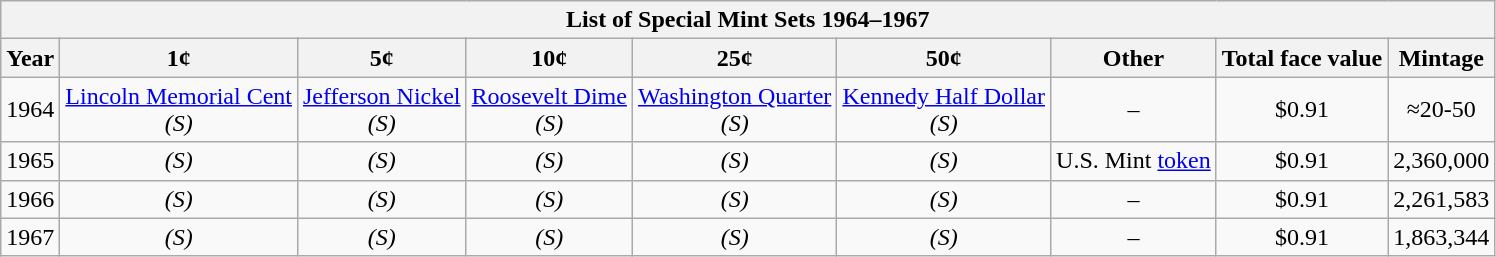<table class="wikitable mw-collapsible mw-collapsed">
<tr>
<th colspan="9">List of Special Mint Sets 1964–1967</th>
</tr>
<tr>
<th align="center">Year</th>
<th align="center">1¢</th>
<th align="center">5¢</th>
<th align="center">10¢</th>
<th align="center">25¢</th>
<th align="center">50¢</th>
<th align="center">Other</th>
<th align="center">Total face value</th>
<th align="center">Mintage</th>
</tr>
<tr>
<td align="center">1964</td>
<td align="center"><a href='#'>Lincoln Memorial Cent</a><br><em>(S)</em></td>
<td align="center"><a href='#'>Jefferson Nickel</a><br><em>(S)</em></td>
<td align="center"><a href='#'>Roosevelt Dime</a><br><em>(S)</em></td>
<td align="center"><a href='#'>Washington Quarter</a><br><em>(S)</em></td>
<td align="center"><a href='#'>Kennedy Half Dollar</a><br><em>(S)</em></td>
<td align="center">–</td>
<td align="center">$0.91</td>
<td align="center">≈20-50</td>
</tr>
<tr>
<td align="center">1965</td>
<td align="center"><em>(S)</em></td>
<td align="center"><em>(S)</em></td>
<td align="center"><em>(S)</em></td>
<td align="center"><em>(S)</em></td>
<td align="center"><em>(S)</em></td>
<td align="center">U.S. Mint <a href='#'>token</a></td>
<td align="center">$0.91</td>
<td align="center">2,360,000</td>
</tr>
<tr>
<td align="center">1966</td>
<td align="center"><em>(S)</em></td>
<td align="center"><em>(S)</em></td>
<td align="center"><em>(S)</em></td>
<td align="center"><em>(S)</em></td>
<td align="center"><em>(S)</em></td>
<td align="center">–</td>
<td align="center">$0.91</td>
<td align="center">2,261,583</td>
</tr>
<tr>
<td align="center">1967</td>
<td align="center"><em>(S)</em></td>
<td align="center"><em>(S)</em></td>
<td align="center"><em>(S)</em></td>
<td align="center"><em>(S)</em></td>
<td align="center"><em>(S)</em></td>
<td align="center">–</td>
<td align="center">$0.91</td>
<td align="center">1,863,344</td>
</tr>
</table>
